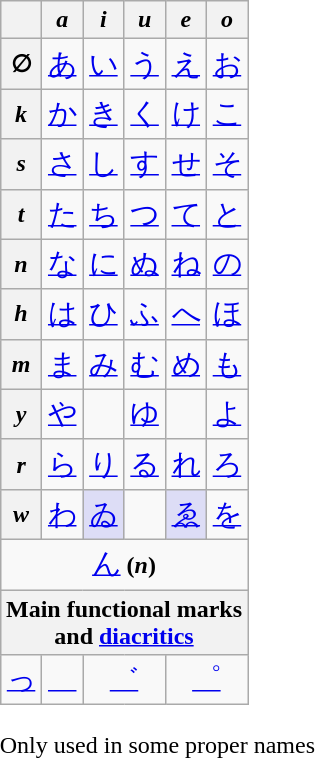<table align=right border="0" cellpadding="0" style="padding:2px;margin-left:1em;">
<tr>
<td><br><table class="wikitable" style="vertical-align:top; text-align:center;">
<tr>
<th></th>
<th><em>a</em></th>
<th><em>i</em></th>
<th><em>u</em></th>
<th><em>e</em></th>
<th><em>o</em></th>
</tr>
<tr>
<th title="No lead consonant">∅</th>
<td><big><a href='#'>あ</a></big></td>
<td><big><a href='#'>い</a></big></td>
<td><big><a href='#'>う</a></big></td>
<td><big><a href='#'>え</a></big></td>
<td><big><a href='#'>お</a></big></td>
</tr>
<tr>
<th><em>k</em></th>
<td><big><a href='#'>か</a></big></td>
<td><big><a href='#'>き</a></big></td>
<td><big><a href='#'>く</a></big></td>
<td><big><a href='#'>け</a></big></td>
<td><big><a href='#'>こ</a></big></td>
</tr>
<tr>
<th><em>s</em></th>
<td><big><a href='#'>さ</a></big></td>
<td><big><a href='#'>し</a></big></td>
<td><big><a href='#'>す</a></big></td>
<td><big><a href='#'>せ</a></big></td>
<td><big><a href='#'>そ</a></big></td>
</tr>
<tr>
<th><em>t</em></th>
<td><big><a href='#'>た</a></big></td>
<td><big><a href='#'>ち</a></big></td>
<td><big><a href='#'>つ</a></big></td>
<td><big><a href='#'>て</a></big></td>
<td><big><a href='#'>と</a></big></td>
</tr>
<tr>
<th><em>n</em></th>
<td><big><a href='#'>な</a></big></td>
<td><big><a href='#'>に</a></big></td>
<td><big><a href='#'>ぬ</a></big></td>
<td><big><a href='#'>ね</a></big></td>
<td><big><a href='#'>の</a></big></td>
</tr>
<tr>
<th><em>h</em></th>
<td><big><a href='#'>は</a></big></td>
<td><big><a href='#'>ひ</a></big></td>
<td><big><a href='#'>ふ</a></big></td>
<td><big><a href='#'>へ</a></big></td>
<td><big><a href='#'>ほ</a></big></td>
</tr>
<tr>
<th><em>m</em></th>
<td><big><a href='#'>ま</a></big></td>
<td><big><a href='#'>み</a></big></td>
<td><big><a href='#'>む</a></big></td>
<td><big><a href='#'>め</a></big></td>
<td><big><a href='#'>も</a></big></td>
</tr>
<tr>
<th><em>y</em></th>
<td><big><a href='#'>や</a></big></td>
<td></td>
<td><big><a href='#'>ゆ</a></big></td>
<td></td>
<td><big><a href='#'>よ</a></big></td>
</tr>
<tr>
<th><em>r</em></th>
<td><big><a href='#'>ら</a></big></td>
<td><big><a href='#'>り</a></big></td>
<td><big><a href='#'>る</a></big></td>
<td><big><a href='#'>れ</a></big></td>
<td><big><a href='#'>ろ</a></big></td>
</tr>
<tr>
<th><em>w</em></th>
<td><big><a href='#'>わ</a></big></td>
<td style="background:#DDDDF6"><big><a href='#'>ゐ</a></big></td>
<td></td>
<td style="background:#DDDDF6"><big><a href='#'>ゑ</a></big></td>
<td><big><a href='#'>を</a></big></td>
</tr>
<tr>
<td colspan="6"><big><a href='#'>ん</a></big> <strong>(<em>n</em>)</strong></td>
</tr>
<tr>
<th colspan="6">Main functional marks <br>and <a href='#'>diacritics</a></th>
</tr>
<tr>
<td><big><a href='#'>っ</a></big></td>
<td><big><a href='#'>ゝ</a></big></td>
<td colspan="2"><big><a href='#'>゛</a></big></td>
<td colspan="2"><big><a href='#'>゜</a></big></td>
</tr>
</table>
</td>
</tr>
<tr>
<td> Only used in some proper names</td>
</tr>
</table>
